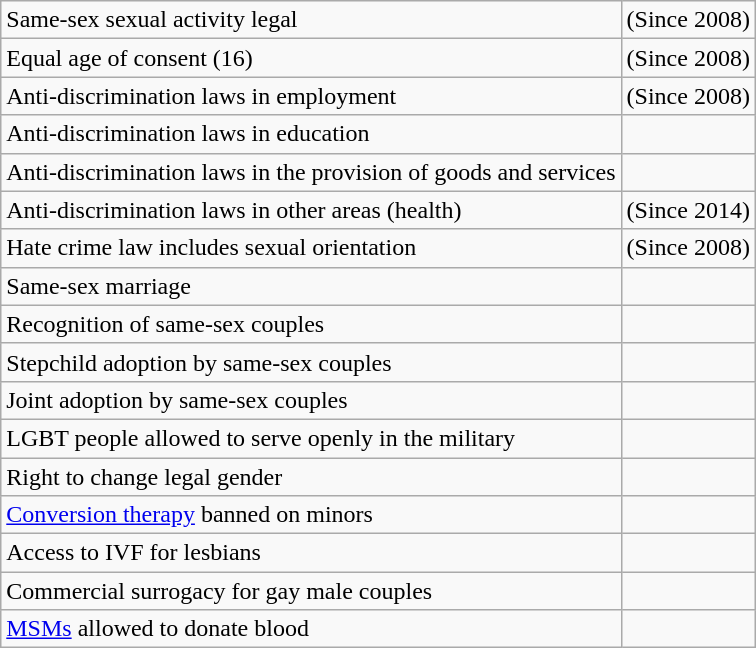<table class="wikitable">
<tr>
<td>Same-sex sexual activity legal</td>
<td> (Since 2008)</td>
</tr>
<tr>
<td>Equal age of consent (16)</td>
<td> (Since 2008)</td>
</tr>
<tr>
<td>Anti-discrimination laws in employment</td>
<td> (Since 2008)</td>
</tr>
<tr>
<td>Anti-discrimination laws in education</td>
<td></td>
</tr>
<tr>
<td>Anti-discrimination laws in the provision of goods and services</td>
<td></td>
</tr>
<tr>
<td>Anti-discrimination laws in other areas (health)</td>
<td> (Since 2014)</td>
</tr>
<tr>
<td>Hate crime law includes sexual orientation</td>
<td> (Since 2008)</td>
</tr>
<tr>
<td>Same-sex marriage</td>
<td></td>
</tr>
<tr>
<td>Recognition of same-sex couples</td>
<td></td>
</tr>
<tr>
<td>Stepchild adoption by same-sex couples</td>
<td></td>
</tr>
<tr>
<td>Joint adoption by same-sex couples</td>
<td></td>
</tr>
<tr>
<td>LGBT people allowed to serve openly in the military</td>
<td></td>
</tr>
<tr>
<td>Right to change legal gender</td>
<td></td>
</tr>
<tr>
<td><a href='#'>Conversion therapy</a> banned on minors</td>
<td></td>
</tr>
<tr>
<td>Access to IVF for lesbians</td>
<td></td>
</tr>
<tr>
<td>Commercial surrogacy for gay male couples</td>
<td></td>
</tr>
<tr>
<td><a href='#'>MSMs</a> allowed to donate blood</td>
<td></td>
</tr>
</table>
